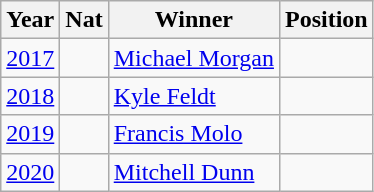<table class="wikitable">
<tr>
<th>Year</th>
<th>Nat</th>
<th>Winner</th>
<th>Position</th>
</tr>
<tr>
<td><a href='#'>2017</a></td>
<td></td>
<td><a href='#'>Michael Morgan</a></td>
<td></td>
</tr>
<tr>
<td><a href='#'>2018</a></td>
<td></td>
<td><a href='#'>Kyle Feldt</a></td>
<td></td>
</tr>
<tr>
<td><a href='#'>2019</a></td>
<td></td>
<td><a href='#'>Francis Molo</a></td>
<td></td>
</tr>
<tr>
<td><a href='#'>2020</a></td>
<td></td>
<td><a href='#'>Mitchell Dunn</a></td>
<td></td>
</tr>
</table>
